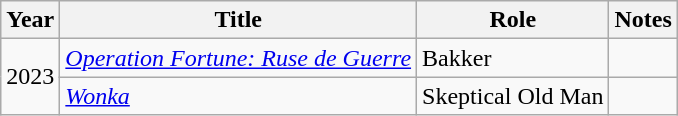<table class="wikitable">
<tr>
<th scope="col">Year</th>
<th scope="col">Title</th>
<th scope="col">Role</th>
<th scope="col">Notes</th>
</tr>
<tr>
<td rowspan=2>2023</td>
<td><em><a href='#'>Operation Fortune: Ruse de Guerre</a></em></td>
<td>Bakker</td>
<td></td>
</tr>
<tr>
<td><em><a href='#'>Wonka</a></em></td>
<td>Skeptical Old Man</td>
<td></td>
</tr>
</table>
